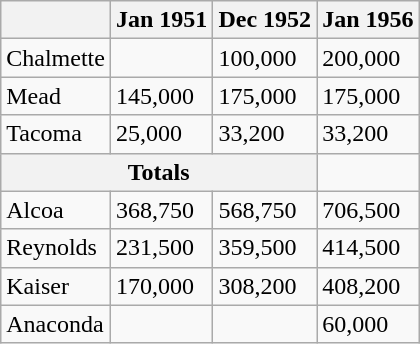<table class=wikitable>
<tr>
<th></th>
<th>Jan 1951</th>
<th>Dec 1952</th>
<th>Jan 1956</th>
</tr>
<tr>
<td>Chalmette</td>
<td></td>
<td>100,000</td>
<td>200,000</td>
</tr>
<tr>
<td>Mead</td>
<td>145,000</td>
<td>175,000</td>
<td>175,000</td>
</tr>
<tr>
<td>Tacoma</td>
<td>25,000</td>
<td>33,200</td>
<td>33,200</td>
</tr>
<tr>
<th colspan=3>Totals</th>
</tr>
<tr>
<td>Alcoa</td>
<td>368,750</td>
<td>568,750</td>
<td>706,500</td>
</tr>
<tr>
<td>Reynolds</td>
<td>231,500</td>
<td>359,500</td>
<td>414,500</td>
</tr>
<tr>
<td>Kaiser</td>
<td>170,000</td>
<td>308,200</td>
<td>408,200</td>
</tr>
<tr>
<td>Anaconda</td>
<td></td>
<td></td>
<td>60,000</td>
</tr>
</table>
